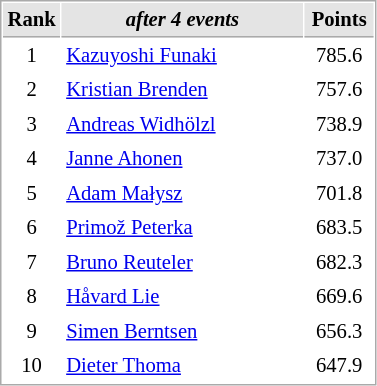<table cellspacing="1" cellpadding="3" style="border:1px solid #AAAAAA;font-size:86%">
<tr bgcolor="#E4E4E4">
<th style="border-bottom:1px solid #AAAAAA" width=10>Rank</th>
<th style="border-bottom:1px solid #AAAAAA" width=155><em>after 4 events</em></th>
<th style="border-bottom:1px solid #AAAAAA" width=40>Points</th>
</tr>
<tr>
<td align=center>1</td>
<td> <a href='#'>Kazuyoshi Funaki</a></td>
<td align=center>785.6</td>
</tr>
<tr>
<td align=center>2</td>
<td> <a href='#'>Kristian Brenden</a></td>
<td align=center>757.6</td>
</tr>
<tr>
<td align=center>3</td>
<td> <a href='#'>Andreas Widhölzl</a></td>
<td align=center>738.9</td>
</tr>
<tr>
<td align=center>4</td>
<td> <a href='#'>Janne Ahonen</a></td>
<td align=center>737.0</td>
</tr>
<tr>
<td align=center>5</td>
<td> <a href='#'>Adam Małysz</a></td>
<td align=center>701.8</td>
</tr>
<tr>
<td align=center>6</td>
<td> <a href='#'>Primož Peterka</a></td>
<td align=center>683.5</td>
</tr>
<tr>
<td align=center>7</td>
<td> <a href='#'>Bruno Reuteler</a></td>
<td align=center>682.3</td>
</tr>
<tr>
<td align=center>8</td>
<td> <a href='#'>Håvard Lie</a></td>
<td align=center>669.6</td>
</tr>
<tr>
<td align=center>9</td>
<td> <a href='#'>Simen Berntsen</a></td>
<td align=center>656.3</td>
</tr>
<tr>
<td align=center>10</td>
<td> <a href='#'>Dieter Thoma</a></td>
<td align=center>647.9</td>
</tr>
</table>
